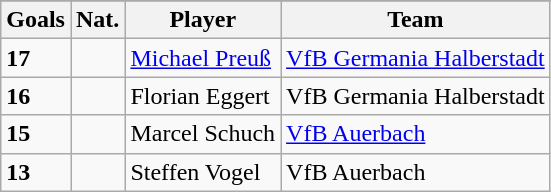<table class="wikitable">
<tr align="center" bgcolor="#dfdfdf">
</tr>
<tr>
<th>Goals</th>
<th>Nat.</th>
<th>Player</th>
<th>Team</th>
</tr>
<tr>
<td><strong>17</strong></td>
<td></td>
<td><a href='#'>Michael Preuß</a></td>
<td><a href='#'>VfB Germania Halberstadt</a></td>
</tr>
<tr>
<td><strong>16</strong></td>
<td></td>
<td>Florian Eggert</td>
<td>VfB Germania Halberstadt</td>
</tr>
<tr>
<td><strong>15</strong></td>
<td></td>
<td>Marcel Schuch</td>
<td><a href='#'>VfB Auerbach</a></td>
</tr>
<tr>
<td><strong>13</strong></td>
<td></td>
<td>Steffen Vogel</td>
<td>VfB Auerbach</td>
</tr>
</table>
